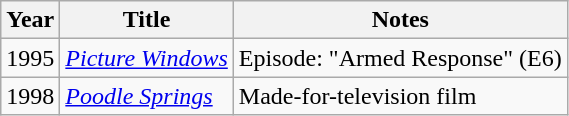<table class="wikitable">
<tr>
<th>Year</th>
<th>Title</th>
<th>Notes</th>
</tr>
<tr>
<td>1995</td>
<td><em><a href='#'>Picture Windows</a></em></td>
<td>Episode: "Armed Response" (E6)</td>
</tr>
<tr>
<td>1998</td>
<td><em><a href='#'>Poodle Springs</a></em></td>
<td>Made-for-television film</td>
</tr>
</table>
